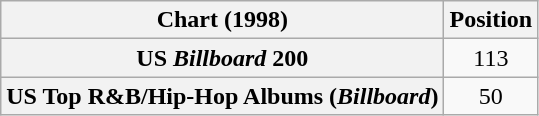<table class="wikitable sortable plainrowheaders" style="text-align:center">
<tr>
<th scope="col">Chart (1998)</th>
<th scope="col">Position</th>
</tr>
<tr>
<th scope="row">US <em>Billboard</em> 200</th>
<td>113</td>
</tr>
<tr>
<th scope="row">US Top R&B/Hip-Hop Albums (<em>Billboard</em>)</th>
<td>50</td>
</tr>
</table>
